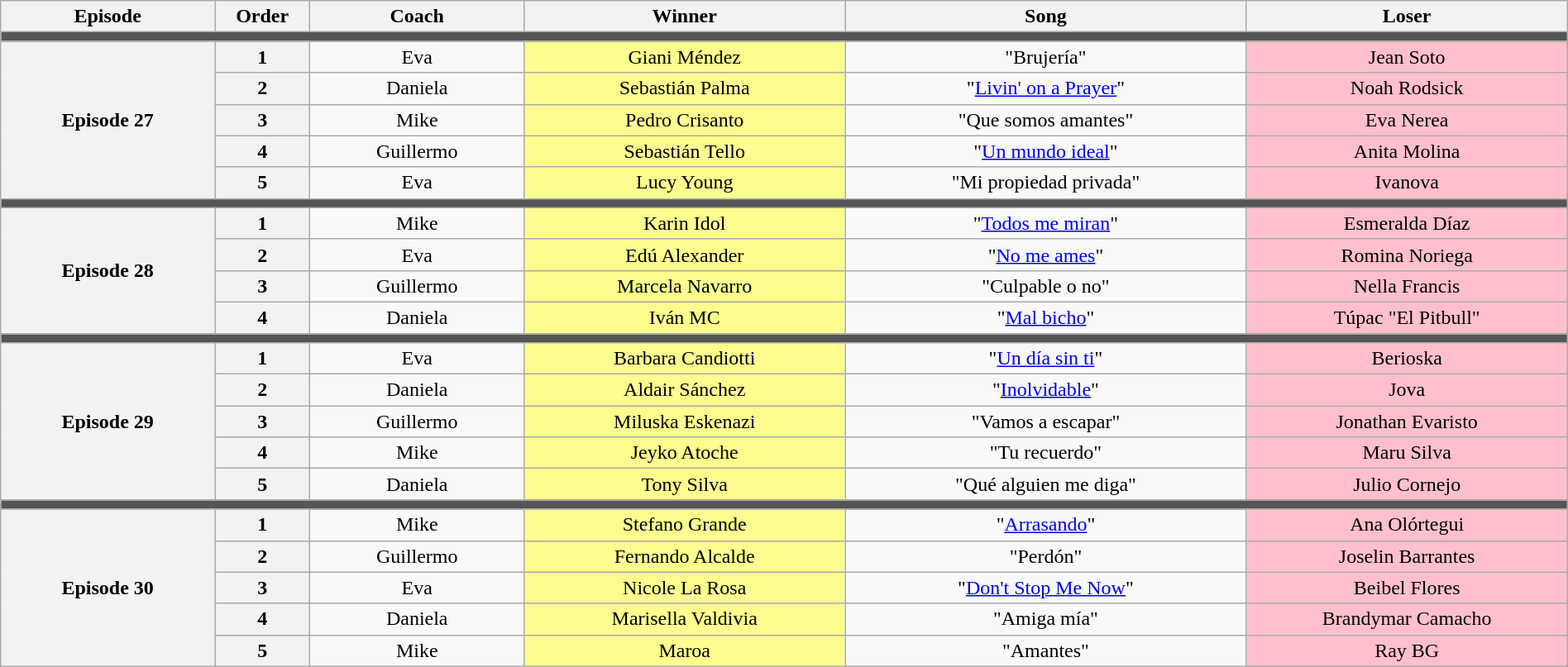<table class="wikitable" style="text-align: center; width:100%">
<tr>
<th width="08%">Episode</th>
<th width="03%">Order</th>
<th width="08%">Coach</th>
<th width="12%">Winner</th>
<th width="15%">Song</th>
<th width="12%">Loser</th>
</tr>
<tr>
<td colspan="10" style="background:#555"></td>
</tr>
<tr>
<th scope="row" rowspan="5">Episode 27<br></th>
<th>1</th>
<td>Eva</td>
<td style="background:#fdfc8f">Giani Méndez</td>
<td>"Brujería"</td>
<td style="background:pink">Jean Soto</td>
</tr>
<tr>
<th>2</th>
<td>Daniela</td>
<td style="background:#fdfc8f">Sebastián Palma</td>
<td>"<a href='#'>Livin' on a Prayer</a>"</td>
<td style="background:pink">Noah Rodsick</td>
</tr>
<tr>
<th>3</th>
<td>Mike</td>
<td style="background:#fdfc8f">Pedro Crisanto</td>
<td>"Que somos amantes"</td>
<td style="background:pink">Eva Nerea</td>
</tr>
<tr>
<th>4</th>
<td>Guillermo</td>
<td style="background:#fdfc8f">Sebastián Tello</td>
<td>"<a href='#'>Un mundo ideal</a>"</td>
<td style="background:pink">Anita Molina</td>
</tr>
<tr>
<th>5</th>
<td>Eva</td>
<td style="background:#fdfc8f">Lucy Young</td>
<td>"Mi propiedad privada"</td>
<td style="background:pink">Ivanova</td>
</tr>
<tr>
<td colspan="10" style="background:#555"></td>
</tr>
<tr>
<th scope="row" rowspan="4">Episode 28<br></th>
<th>1</th>
<td>Mike</td>
<td style="background:#fdfc8f">Karin Idol</td>
<td>"<a href='#'>Todos me miran</a>"</td>
<td style="background:pink">Esmeralda Díaz</td>
</tr>
<tr>
<th>2</th>
<td>Eva</td>
<td style="background:#fdfc8f">Edú Alexander</td>
<td>"<a href='#'>No me ames</a>"</td>
<td style="background:pink">Romina Noriega</td>
</tr>
<tr>
<th>3</th>
<td>Guillermo</td>
<td style="background:#fdfc8f">Marcela Navarro</td>
<td>"Culpable o no"</td>
<td style="background:pink">Nella Francis</td>
</tr>
<tr>
<th>4</th>
<td>Daniela</td>
<td style="background:#fdfc8f">Iván MC</td>
<td>"<a href='#'>Mal bicho</a>"</td>
<td style="background:pink">Túpac "El Pitbull"</td>
</tr>
<tr>
<td colspan="10" style="background:#555"></td>
</tr>
<tr>
<th scope="row" rowspan="5">Episode 29<br></th>
<th>1</th>
<td>Eva</td>
<td style="background:#fdfc8f">Barbara Candiotti</td>
<td>"<a href='#'>Un día sin ti</a>"</td>
<td style="background:pink">Berioska</td>
</tr>
<tr>
<th>2</th>
<td>Daniela</td>
<td style="background:#fdfc8f">Aldair Sánchez</td>
<td>"<a href='#'>Inolvidable</a>"</td>
<td style="background:pink">Jova</td>
</tr>
<tr>
<th>3</th>
<td>Guillermo</td>
<td style="background:#fdfc8f">Miluska Eskenazi</td>
<td>"Vamos a escapar"</td>
<td style="background:pink">Jonathan Evaristo</td>
</tr>
<tr>
<th>4</th>
<td>Mike</td>
<td style="background:#fdfc8f">Jeyko Atoche</td>
<td>"Tu recuerdo"</td>
<td style="background:pink">Maru Silva</td>
</tr>
<tr>
<th>5</th>
<td>Daniela</td>
<td style="background:#fdfc8f">Tony Silva</td>
<td>"Qué alguien me diga"</td>
<td style="background:pink">Julio Cornejo</td>
</tr>
<tr>
<td colspan="10" style="background:#555"></td>
</tr>
<tr>
<th scope="row" rowspan="5">Episode 30<br></th>
<th>1</th>
<td>Mike</td>
<td style="background:#fdfc8f">Stefano Grande</td>
<td>"<a href='#'>Arrasando</a>"</td>
<td style="background:pink">Ana Olórtegui</td>
</tr>
<tr>
<th>2</th>
<td>Guillermo</td>
<td style="background:#fdfc8f">Fernando Alcalde</td>
<td>"Perdón"</td>
<td style="background:pink">Joselin Barrantes</td>
</tr>
<tr>
<th>3</th>
<td>Eva</td>
<td style="background:#fdfc8f">Nicole La Rosa</td>
<td>"<a href='#'>Don't Stop Me Now</a>"</td>
<td style="background:pink">Beibel Flores</td>
</tr>
<tr>
<th>4</th>
<td>Daniela</td>
<td style="background:#fdfc8f">Marisella Valdivia</td>
<td>"Amiga mía"</td>
<td style="background:pink">Brandymar Camacho</td>
</tr>
<tr>
<th>5</th>
<td>Mike</td>
<td style="background:#fdfc8f">Maroa</td>
<td>"Amantes"</td>
<td style="background:pink">Ray BG</td>
</tr>
</table>
